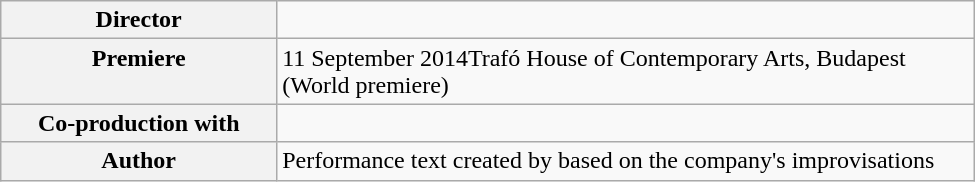<table class="wikitable" style="width:650px; ">
<tr>
<th align="left" valign="top">Director</th>
<td align="left" valign="top"></td>
</tr>
<tr>
<th align="left" valign="top">Premiere</th>
<td align="left" valign="top">11 September 2014Trafó House of Contemporary Arts, Budapest (World premiere)</td>
</tr>
<tr>
<th align="left" valign="top">Co-production with</th>
<td align="left" valign="top"></td>
</tr>
<tr>
<th align="left" valign="top" style="width:180px;">Author</th>
<td align="left" valign="top" style="width:470px;">Performance text created by  based on the company's improvisations</td>
</tr>
</table>
